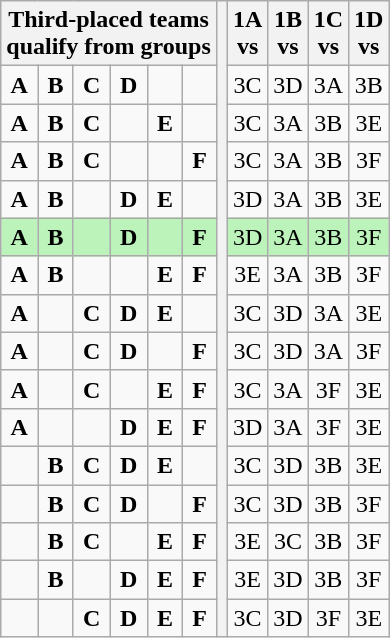<table class="wikitable" style="text-align:center; <includeonly>font-size:85%;</includeonly>">
<tr>
<th colspan=6>Third-placed teams<br>qualify from groups</th>
<th rowspan=16></th>
<th>1A<br>vs</th>
<th>1B<br>vs</th>
<th>1C<br>vs</th>
<th>1D<br>vs</th>
</tr>
<tr>
<td><strong>A</strong></td>
<td><strong>B</strong></td>
<td><strong>C</strong></td>
<td><strong>D</strong></td>
<td></td>
<td></td>
<td>3C</td>
<td>3D</td>
<td>3A</td>
<td>3B</td>
</tr>
<tr>
<td><strong>A</strong></td>
<td><strong>B</strong></td>
<td><strong>C</strong></td>
<td></td>
<td><strong>E</strong></td>
<td></td>
<td>3C</td>
<td>3A</td>
<td>3B</td>
<td>3E</td>
</tr>
<tr>
<td><strong>A</strong></td>
<td><strong>B</strong></td>
<td><strong>C</strong></td>
<td></td>
<td></td>
<td><strong>F</strong></td>
<td>3C</td>
<td>3A</td>
<td>3B</td>
<td>3F</td>
</tr>
<tr>
<td><strong>A</strong></td>
<td><strong>B</strong></td>
<td></td>
<td><strong>D</strong></td>
<td><strong>E</strong></td>
<td></td>
<td>3D</td>
<td>3A</td>
<td>3B</td>
<td>3E</td>
</tr>
<tr bgcolor=#BBF3BB>
<td><strong>A</strong></td>
<td><strong>B</strong></td>
<td></td>
<td><strong>D</strong></td>
<td></td>
<td><strong>F</strong></td>
<td>3D</td>
<td>3A</td>
<td>3B</td>
<td>3F</td>
</tr>
<tr>
<td><strong>A</strong></td>
<td><strong>B</strong></td>
<td></td>
<td></td>
<td><strong>E</strong></td>
<td><strong>F</strong></td>
<td>3E</td>
<td>3A</td>
<td>3B</td>
<td>3F</td>
</tr>
<tr>
<td><strong>A</strong></td>
<td></td>
<td><strong>C</strong></td>
<td><strong>D</strong></td>
<td><strong>E</strong></td>
<td></td>
<td>3C</td>
<td>3D</td>
<td>3A</td>
<td>3E</td>
</tr>
<tr>
<td><strong>A</strong></td>
<td></td>
<td><strong>C</strong></td>
<td><strong>D</strong></td>
<td></td>
<td><strong>F</strong></td>
<td>3C</td>
<td>3D</td>
<td>3A</td>
<td>3F</td>
</tr>
<tr>
<td><strong>A</strong></td>
<td></td>
<td><strong>C</strong></td>
<td></td>
<td><strong>E</strong></td>
<td><strong>F</strong></td>
<td>3C</td>
<td>3A</td>
<td>3F</td>
<td>3E</td>
</tr>
<tr>
<td><strong>A</strong></td>
<td></td>
<td></td>
<td><strong>D</strong></td>
<td><strong>E</strong></td>
<td><strong>F</strong></td>
<td>3D</td>
<td>3A</td>
<td>3F</td>
<td>3E</td>
</tr>
<tr>
<td></td>
<td><strong>B</strong></td>
<td><strong>C</strong></td>
<td><strong>D</strong></td>
<td><strong>E</strong></td>
<td></td>
<td>3C</td>
<td>3D</td>
<td>3B</td>
<td>3E</td>
</tr>
<tr>
<td></td>
<td><strong>B</strong></td>
<td><strong>C</strong></td>
<td><strong>D</strong></td>
<td></td>
<td><strong>F</strong></td>
<td>3C</td>
<td>3D</td>
<td>3B</td>
<td>3F</td>
</tr>
<tr>
<td></td>
<td><strong>B</strong></td>
<td><strong>C</strong></td>
<td></td>
<td><strong>E</strong></td>
<td><strong>F</strong></td>
<td>3E</td>
<td>3C</td>
<td>3B</td>
<td>3F</td>
</tr>
<tr>
<td></td>
<td><strong>B</strong></td>
<td></td>
<td><strong>D</strong></td>
<td><strong>E</strong></td>
<td><strong>F</strong></td>
<td>3E</td>
<td>3D</td>
<td>3B</td>
<td>3F</td>
</tr>
<tr>
<td></td>
<td></td>
<td><strong>C</strong></td>
<td><strong>D</strong></td>
<td><strong>E</strong></td>
<td><strong>F</strong></td>
<td>3C</td>
<td>3D</td>
<td>3F</td>
<td>3E</td>
</tr>
</table>
